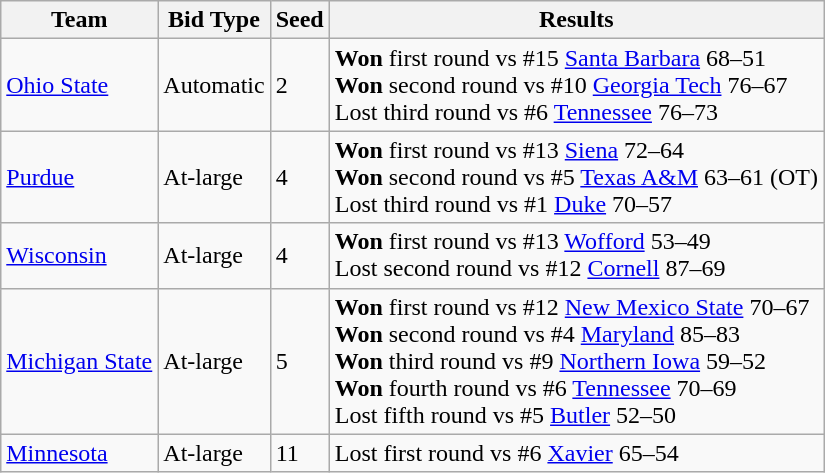<table class="wikitable">
<tr>
<th align="center">Team</th>
<th align="center">Bid Type</th>
<th align="center">Seed</th>
<th align="center">Results</th>
</tr>
<tr>
<td><a href='#'>Ohio State</a></td>
<td>Automatic</td>
<td>2</td>
<td><strong>Won</strong> first round vs #15 <a href='#'>Santa Barbara</a> 68–51<br><strong>Won</strong> second round vs #10 <a href='#'>Georgia Tech</a> 76–67<br>Lost third round vs #6 <a href='#'>Tennessee</a> 76–73</td>
</tr>
<tr>
<td><a href='#'>Purdue</a></td>
<td>At-large</td>
<td>4</td>
<td><strong>Won</strong> first round vs #13 <a href='#'>Siena</a> 72–64<br><strong>Won</strong> second round vs #5 <a href='#'>Texas A&M</a> 63–61 (OT)<br>Lost third round vs #1 <a href='#'>Duke</a> 70–57</td>
</tr>
<tr>
<td><a href='#'>Wisconsin</a></td>
<td>At-large</td>
<td>4</td>
<td><strong>Won</strong> first round vs #13 <a href='#'>Wofford</a> 53–49<br>Lost second round vs #12 <a href='#'>Cornell</a> 87–69</td>
</tr>
<tr>
<td><a href='#'>Michigan State</a></td>
<td>At-large</td>
<td>5</td>
<td><strong>Won</strong> first round vs #12 <a href='#'>New Mexico State</a> 70–67<br><strong>Won</strong> second round vs #4 <a href='#'>Maryland</a> 85–83<br><strong>Won</strong> third round vs #9 <a href='#'>Northern Iowa</a> 59–52<br><strong>Won</strong> fourth round vs #6 <a href='#'>Tennessee</a> 70–69<br>Lost fifth round vs #5 <a href='#'>Butler</a> 52–50</td>
</tr>
<tr>
<td><a href='#'>Minnesota</a></td>
<td>At-large</td>
<td>11</td>
<td>Lost first round vs #6 <a href='#'>Xavier</a> 65–54</td>
</tr>
</table>
